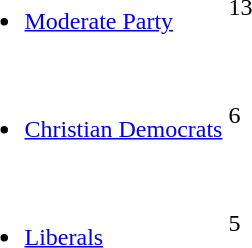<table>
<tr>
<td><br><ul><li><a href='#'>Moderate Party</a></li></ul></td>
<td><div>13</div></td>
</tr>
<tr>
<td><br><ul><li><a href='#'>Christian Democrats</a></li></ul></td>
<td><div>6</div></td>
</tr>
<tr>
<td><br><ul><li><a href='#'>Liberals</a></li></ul></td>
<td><div>5</div></td>
</tr>
</table>
